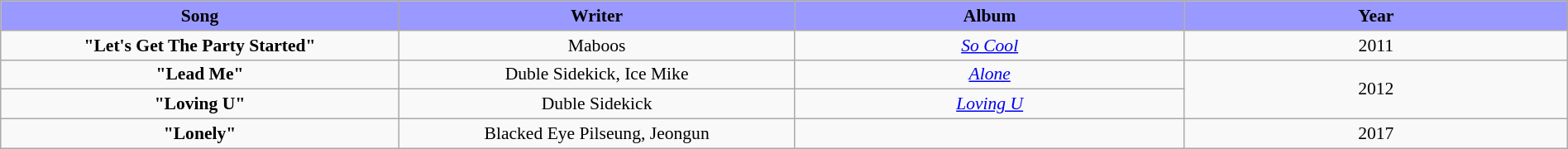<table class="wikitable" style="margin:0.5em auto; clear:both; font-size:.9em; text-align:center; width:100%">
<tr>
<th style="width:500px; background:#99f;">Song</th>
<th style="width:500px; background:#99f;">Writer</th>
<th style="width:500px; background:#99f;">Album</th>
<th style="width:500px; background:#99f;">Year</th>
</tr>
<tr>
<td><strong>"Let's Get The Party Started"</strong></td>
<td>Maboos</td>
<td><em><a href='#'>So Cool</a></em></td>
<td>2011</td>
</tr>
<tr>
<td><strong>"Lead Me"</strong></td>
<td>Duble Sidekick, Ice Mike</td>
<td><em><a href='#'>Alone</a></em></td>
<td rowspan=2>2012</td>
</tr>
<tr>
<td><strong>"Loving U"</strong></td>
<td>Duble Sidekick</td>
<td><em><a href='#'>Loving U</a></em></td>
</tr>
<tr>
<td><strong>"Lonely"</strong></td>
<td>Blacked Eye Pilseung, Jeongun</td>
<td></td>
<td>2017</td>
</tr>
</table>
